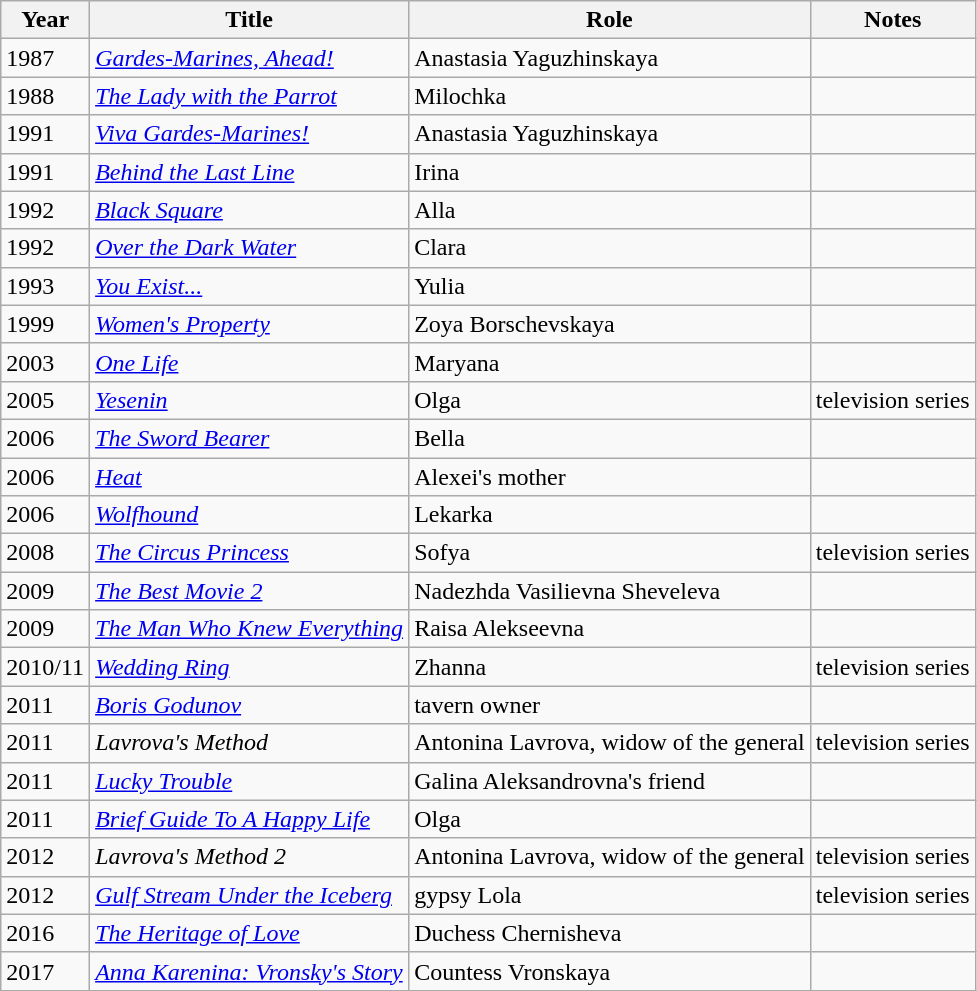<table class="wikitable sortable">
<tr>
<th>Year</th>
<th>Title</th>
<th>Role</th>
<th>Notes</th>
</tr>
<tr>
<td>1987</td>
<td><em><a href='#'>Gardes-Marines, Ahead!</a></em></td>
<td>Anastasia Yaguzhinskaya</td>
<td></td>
</tr>
<tr>
<td>1988</td>
<td><em><a href='#'>The Lady with the Parrot</a></em></td>
<td>Milochka</td>
<td></td>
</tr>
<tr>
<td>1991</td>
<td><em><a href='#'>Viva Gardes-Marines!</a></em></td>
<td>Anastasia Yaguzhinskaya</td>
<td></td>
</tr>
<tr>
<td>1991</td>
<td><em><a href='#'>Behind the Last Line</a></em></td>
<td>Irina</td>
<td></td>
</tr>
<tr>
<td>1992</td>
<td><em><a href='#'>Black Square</a></em></td>
<td>Alla</td>
<td></td>
</tr>
<tr>
<td>1992</td>
<td><em><a href='#'>Over the Dark Water</a></em></td>
<td>Clara</td>
<td></td>
</tr>
<tr>
<td>1993</td>
<td><em><a href='#'>You Exist...</a></em></td>
<td>Yulia</td>
<td></td>
</tr>
<tr>
<td>1999</td>
<td><em><a href='#'>Women's Property</a></em></td>
<td>Zoya Borschevskaya</td>
<td></td>
</tr>
<tr>
<td>2003</td>
<td><em><a href='#'>One Life</a></em></td>
<td>Maryana</td>
<td></td>
</tr>
<tr>
<td>2005</td>
<td><em><a href='#'>Yesenin</a></em></td>
<td>Olga</td>
<td>television series</td>
</tr>
<tr>
<td>2006</td>
<td><em><a href='#'>The Sword Bearer</a></em></td>
<td>Bella</td>
<td></td>
</tr>
<tr>
<td>2006</td>
<td><em><a href='#'>Heat</a></em></td>
<td>Alexei's mother</td>
<td></td>
</tr>
<tr>
<td>2006</td>
<td><em><a href='#'>Wolfhound</a></em></td>
<td>Lekarka</td>
<td></td>
</tr>
<tr>
<td>2008</td>
<td><em><a href='#'>The Circus Princess</a></em></td>
<td>Sofya</td>
<td>television series</td>
</tr>
<tr>
<td>2009</td>
<td><em><a href='#'>The Best Movie 2</a></em></td>
<td>Nadezhda Vasilievna Sheveleva</td>
<td></td>
</tr>
<tr>
<td>2009</td>
<td><em><a href='#'>The Man Who Knew Everything</a></em></td>
<td>Raisa Alekseevna</td>
<td></td>
</tr>
<tr>
<td>2010/11</td>
<td><em><a href='#'>Wedding Ring</a></em></td>
<td>Zhanna</td>
<td>television series</td>
</tr>
<tr>
<td>2011</td>
<td><em><a href='#'>Boris Godunov</a></em></td>
<td>tavern owner</td>
<td></td>
</tr>
<tr>
<td>2011</td>
<td><em>Lavrova's Method</em></td>
<td>Antonina Lavrova, widow of the general</td>
<td>television series</td>
</tr>
<tr>
<td>2011</td>
<td><em><a href='#'>Lucky Trouble</a></em></td>
<td>Galina Aleksandrovna's friend</td>
<td></td>
</tr>
<tr>
<td>2011</td>
<td><em><a href='#'>Brief Guide To A Happy Life</a></em></td>
<td>Olga</td>
<td></td>
</tr>
<tr>
<td>2012</td>
<td><em>Lavrova's Method 2</em></td>
<td>Antonina Lavrova, widow of the general</td>
<td>television series</td>
</tr>
<tr>
<td>2012</td>
<td><em><a href='#'>Gulf Stream Under the Iceberg</a></em></td>
<td>gypsy Lola</td>
<td>television series</td>
</tr>
<tr>
<td>2016</td>
<td><em><a href='#'>The Heritage of Love</a></em></td>
<td>Duchess Chernisheva</td>
<td></td>
</tr>
<tr>
<td>2017</td>
<td><em><a href='#'>Anna Karenina: Vronsky's Story</a></em></td>
<td>Countess Vronskaya</td>
<td></td>
</tr>
</table>
